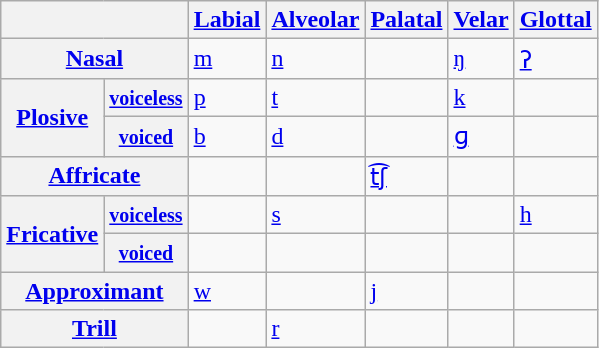<table class="wikitable">
<tr>
<th colspan="2"></th>
<th><a href='#'>Labial</a></th>
<th><a href='#'>Alveolar</a></th>
<th><a href='#'>Palatal</a></th>
<th><a href='#'>Velar</a></th>
<th><a href='#'>Glottal</a></th>
</tr>
<tr>
<th colspan="2"><a href='#'>Nasal</a></th>
<td><a href='#'>m</a></td>
<td><a href='#'>n</a></td>
<td></td>
<td><a href='#'>ŋ</a></td>
<td><a href='#'>ʔ</a></td>
</tr>
<tr>
<th rowspan="2"><a href='#'>Plosive</a></th>
<th><small><a href='#'>voiceless</a></small></th>
<td><a href='#'>p</a></td>
<td><a href='#'>t</a></td>
<td></td>
<td><a href='#'>k</a></td>
<td></td>
</tr>
<tr>
<th><small><a href='#'>voiced</a></small></th>
<td><a href='#'>b</a></td>
<td><a href='#'>d</a></td>
<td></td>
<td><a href='#'>ɡ</a></td>
<td></td>
</tr>
<tr>
<th colspan="2"><a href='#'>Affricate</a></th>
<td></td>
<td></td>
<td><a href='#'>t͡ʃ</a></td>
<td></td>
<td></td>
</tr>
<tr>
<th rowspan="2"><a href='#'>Fricative</a></th>
<th><small><a href='#'>voiceless</a></small></th>
<td></td>
<td><a href='#'>s</a></td>
<td></td>
<td></td>
<td><a href='#'>h</a></td>
</tr>
<tr>
<th><small><a href='#'>voiced</a></small></th>
<td></td>
<td></td>
<td></td>
<td></td>
<td></td>
</tr>
<tr>
<th colspan="2"><a href='#'>Approximant</a></th>
<td><a href='#'>w</a></td>
<td></td>
<td><a href='#'>j</a></td>
<td></td>
<td></td>
</tr>
<tr>
<th colspan="2"><a href='#'>Trill</a></th>
<td></td>
<td><a href='#'>r</a></td>
<td></td>
<td></td>
<td></td>
</tr>
</table>
